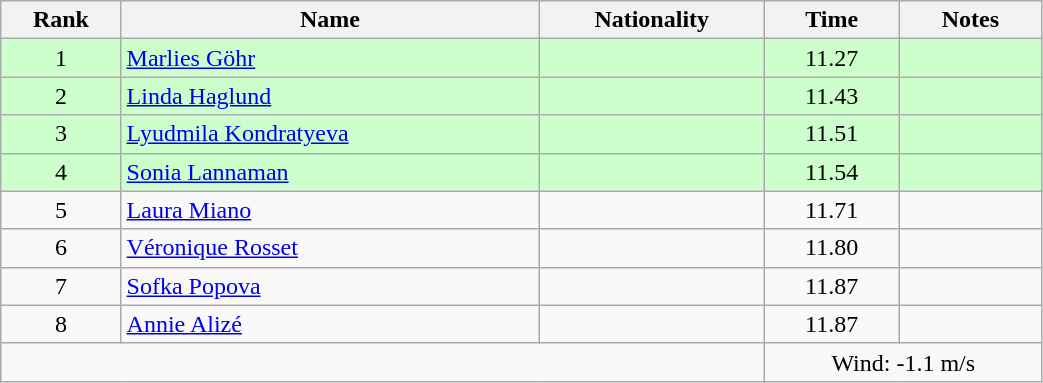<table class="wikitable sortable" style="text-align:center;width: 55%">
<tr>
<th>Rank</th>
<th>Name</th>
<th>Nationality</th>
<th>Time</th>
<th>Notes</th>
</tr>
<tr bgcolor=ccffcc>
<td>1</td>
<td align=left><a href='#'>Marlies Göhr</a></td>
<td align=left></td>
<td>11.27</td>
<td></td>
</tr>
<tr bgcolor=ccffcc>
<td>2</td>
<td align=left><a href='#'>Linda Haglund</a></td>
<td align=left></td>
<td>11.43</td>
<td></td>
</tr>
<tr bgcolor=ccffcc>
<td>3</td>
<td align=left><a href='#'>Lyudmila Kondratyeva</a></td>
<td align=left></td>
<td>11.51</td>
<td></td>
</tr>
<tr bgcolor=ccffcc>
<td>4</td>
<td align=left><a href='#'>Sonia Lannaman</a></td>
<td align=left></td>
<td>11.54</td>
<td></td>
</tr>
<tr>
<td>5</td>
<td align=left><a href='#'>Laura Miano</a></td>
<td align=left></td>
<td>11.71</td>
<td></td>
</tr>
<tr>
<td>6</td>
<td align=left><a href='#'>Véronique Rosset</a></td>
<td align=left></td>
<td>11.80</td>
<td></td>
</tr>
<tr>
<td>7</td>
<td align=left><a href='#'>Sofka Popova</a></td>
<td align=left></td>
<td>11.87</td>
<td></td>
</tr>
<tr>
<td>8</td>
<td align=left><a href='#'>Annie Alizé</a></td>
<td align=left></td>
<td>11.87</td>
<td></td>
</tr>
<tr>
<td colspan="3"></td>
<td colspan="2">Wind: -1.1 m/s</td>
</tr>
</table>
